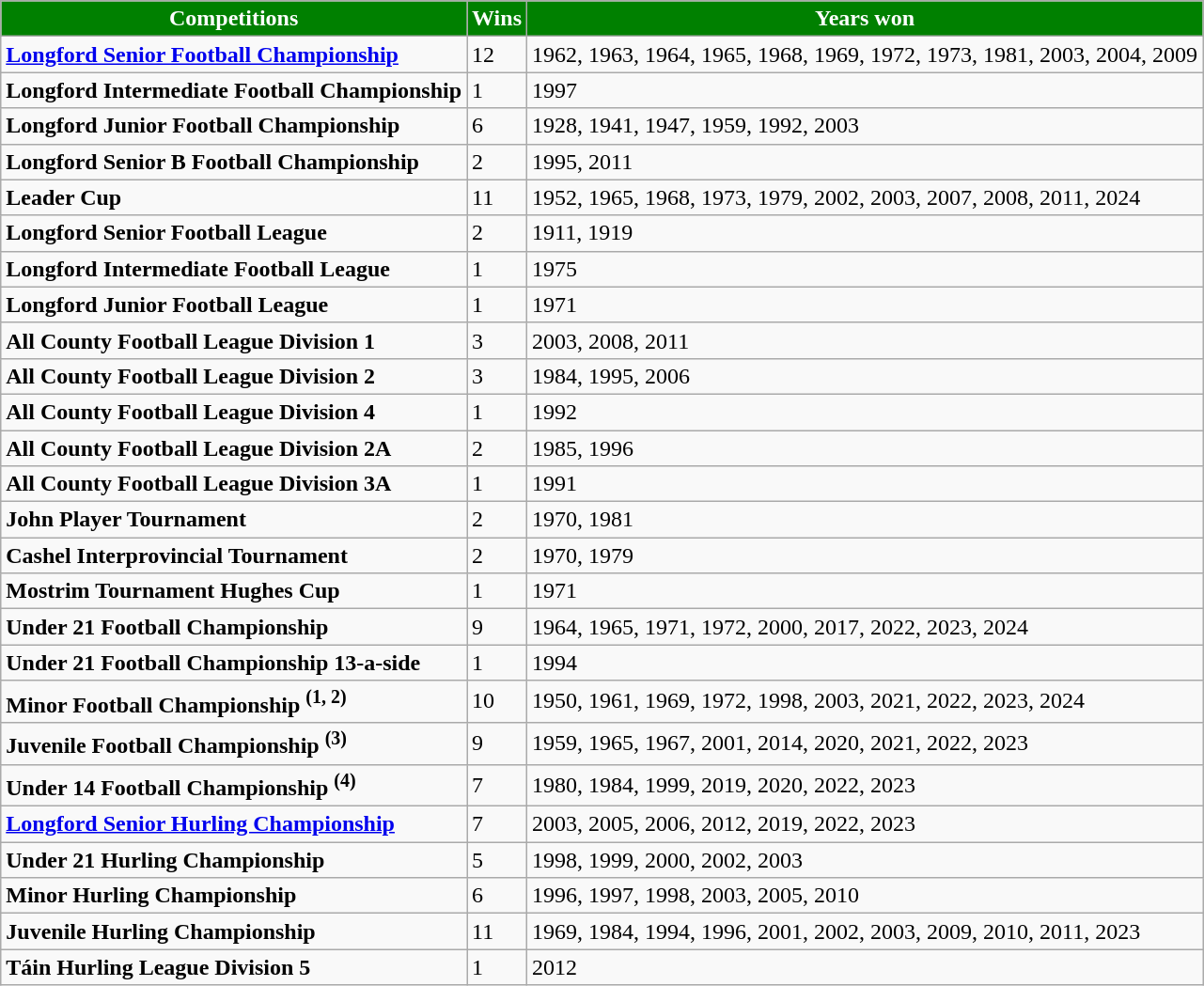<table class="wikitable">
<tr>
<th style="background:green;color:white">Competitions</th>
<th style="background:green;color:white">Wins</th>
<th style="background:green;color:white">Years won</th>
</tr>
<tr>
<td align=left><strong><a href='#'>Longford Senior Football Championship</a></strong></td>
<td>12</td>
<td align=left>1962, 1963, 1964, 1965, 1968, 1969, 1972, 1973, 1981, 2003, 2004, 2009</td>
</tr>
<tr>
<td align=left><strong>Longford Intermediate Football Championship</strong></td>
<td>1</td>
<td align=left>1997</td>
</tr>
<tr>
<td align=left><strong>Longford Junior Football Championship</strong></td>
<td>6</td>
<td align=left>1928, 1941, 1947, 1959, 1992, 2003</td>
</tr>
<tr>
<td align=left><strong>Longford Senior B Football Championship</strong></td>
<td>2</td>
<td align=left>1995, 2011</td>
</tr>
<tr>
<td align=left><strong>Leader Cup</strong></td>
<td>11</td>
<td align=left>1952, 1965, 1968, 1973, 1979, 2002, 2003, 2007, 2008, 2011, 2024</td>
</tr>
<tr>
<td align=left><strong>Longford Senior Football League</strong></td>
<td>2</td>
<td align=left>1911, 1919</td>
</tr>
<tr>
<td align=left><strong>Longford Intermediate Football League</strong></td>
<td>1</td>
<td align=left>1975</td>
</tr>
<tr>
<td align=left><strong>Longford Junior Football League</strong></td>
<td>1</td>
<td align=left>1971</td>
</tr>
<tr>
<td align=left><strong>All County Football League Division 1</strong></td>
<td>3</td>
<td align=left>2003, 2008, 2011</td>
</tr>
<tr>
<td align=left><strong>All County Football League Division 2</strong></td>
<td>3</td>
<td align=left>1984, 1995, 2006</td>
</tr>
<tr>
<td align=left><strong>All County Football League Division 4</strong></td>
<td>1</td>
<td align=left>1992</td>
</tr>
<tr>
<td align=left><strong>All County Football League Division 2A</strong></td>
<td>2</td>
<td align=left>1985, 1996</td>
</tr>
<tr>
<td align=left><strong>All County Football League Division 3A</strong></td>
<td>1</td>
<td align=left>1991</td>
</tr>
<tr>
<td align=left><strong>John Player Tournament</strong></td>
<td>2</td>
<td align=left>1970, 1981</td>
</tr>
<tr>
<td align=left><strong>Cashel Interprovincial Tournament</strong></td>
<td>2</td>
<td align=left>1970, 1979</td>
</tr>
<tr>
<td align=left><strong>Mostrim Tournament Hughes Cup</strong></td>
<td>1</td>
<td align=left>1971</td>
</tr>
<tr>
<td align=left><strong>Under 21 Football Championship</strong></td>
<td>9</td>
<td align=left>1964, 1965, 1971, 1972, 2000, 2017, 2022, 2023, 2024</td>
</tr>
<tr>
<td align=left><strong>Under 21 Football Championship 13-a-side</strong></td>
<td>1</td>
<td align=left>1994</td>
</tr>
<tr>
<td align=left><strong>Minor Football Championship <sup>(1, 2)</sup></strong></td>
<td>10</td>
<td align=left>1950, 1961, 1969, 1972, 1998, 2003, 2021, 2022, 2023, 2024</td>
</tr>
<tr>
<td align=left><strong>Juvenile Football Championship <sup>(3)</sup></strong></td>
<td>9</td>
<td align=left>1959, 1965, 1967, 2001, 2014, 2020, 2021, 2022, 2023</td>
</tr>
<tr>
<td align=left><strong>Under 14 Football Championship <sup>(4)</sup></strong></td>
<td>7</td>
<td align=left>1980, 1984, 1999, 2019, 2020, 2022, 2023</td>
</tr>
<tr>
<td align=left><strong><a href='#'>Longford Senior Hurling Championship</a></strong></td>
<td>7</td>
<td align=left>2003, 2005, 2006, 2012, 2019, 2022, 2023</td>
</tr>
<tr>
<td align=left><strong>Under 21 Hurling Championship</strong></td>
<td>5</td>
<td align=left>1998, 1999, 2000, 2002, 2003</td>
</tr>
<tr>
<td align=left><strong>Minor Hurling Championship</strong></td>
<td>6</td>
<td align=left>1996, 1997, 1998, 2003, 2005, 2010</td>
</tr>
<tr>
<td align=left><strong>Juvenile Hurling Championship</strong></td>
<td>11</td>
<td align=left>1969, 1984, 1994, 1996, 2001, 2002, 2003, 2009, 2010, 2011, 2023</td>
</tr>
<tr>
<td align=left><strong>Táin Hurling League Division 5</strong></td>
<td>1</td>
<td align=left>2012</td>
</tr>
</table>
